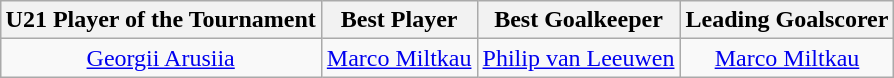<table class=wikitable style="text-align:center; margin:auto">
<tr>
<th>U21 Player of the Tournament</th>
<th>Best Player</th>
<th>Best Goalkeeper</th>
<th>Leading Goalscorer</th>
</tr>
<tr>
<td> <a href='#'>Georgii Arusiia</a></td>
<td> <a href='#'>Marco Miltkau</a></td>
<td> <a href='#'>Philip van Leeuwen</a></td>
<td> <a href='#'>Marco Miltkau</a></td>
</tr>
</table>
